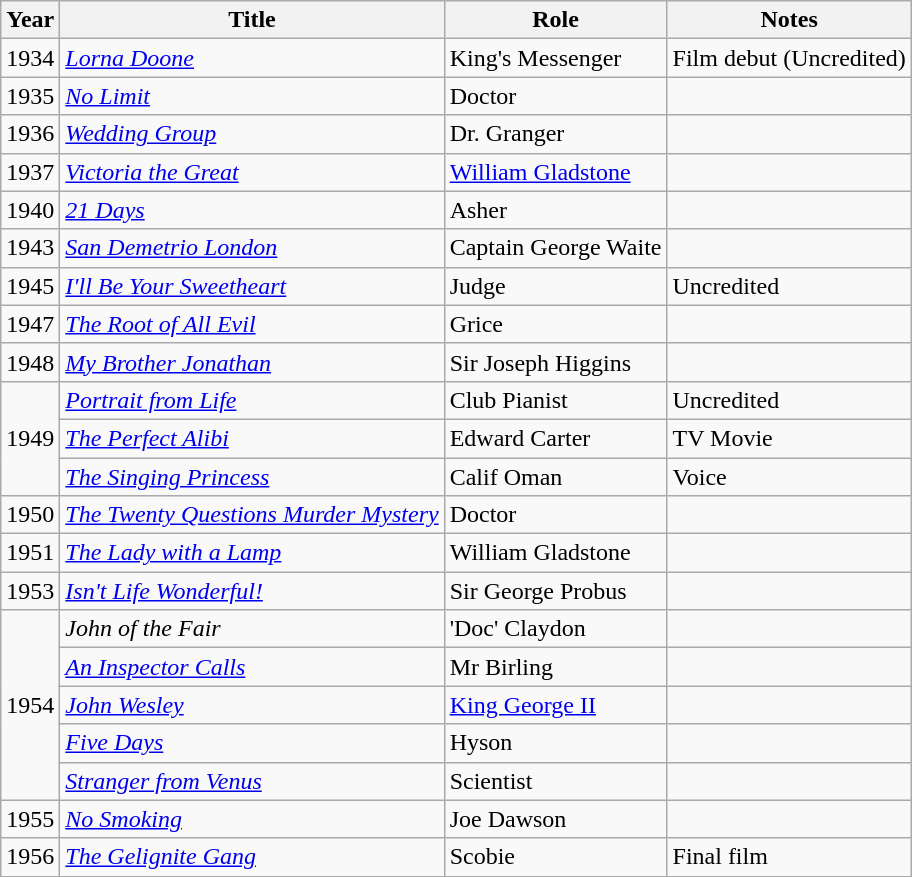<table class="wikitable">
<tr>
<th>Year</th>
<th>Title</th>
<th>Role</th>
<th>Notes</th>
</tr>
<tr>
<td>1934</td>
<td><em><a href='#'>Lorna Doone</a></em></td>
<td>King's Messenger</td>
<td>Film debut (Uncredited)</td>
</tr>
<tr>
<td>1935</td>
<td><em><a href='#'>No Limit</a></em></td>
<td>Doctor</td>
<td></td>
</tr>
<tr>
<td>1936</td>
<td><em><a href='#'>Wedding Group</a></em></td>
<td>Dr. Granger</td>
<td></td>
</tr>
<tr>
<td>1937</td>
<td><em><a href='#'>Victoria the Great</a></em></td>
<td><a href='#'>William Gladstone</a></td>
<td></td>
</tr>
<tr>
<td>1940</td>
<td><em><a href='#'>21 Days</a></em></td>
<td>Asher</td>
<td></td>
</tr>
<tr>
<td>1943</td>
<td><em><a href='#'>San Demetrio London</a></em></td>
<td>Captain George Waite</td>
<td></td>
</tr>
<tr>
<td>1945</td>
<td><em><a href='#'>I'll Be Your Sweetheart</a></em></td>
<td>Judge</td>
<td>Uncredited</td>
</tr>
<tr>
<td>1947</td>
<td><em><a href='#'>The Root of All Evil</a></em></td>
<td>Grice</td>
<td></td>
</tr>
<tr>
<td>1948</td>
<td><em><a href='#'>My Brother Jonathan</a></em></td>
<td>Sir Joseph Higgins</td>
<td></td>
</tr>
<tr>
<td rowspan=3>1949</td>
<td><em><a href='#'>Portrait from Life</a></em></td>
<td>Club Pianist</td>
<td>Uncredited</td>
</tr>
<tr>
<td><em><a href='#'>The Perfect Alibi</a></em></td>
<td>Edward Carter</td>
<td>TV Movie</td>
</tr>
<tr>
<td><em><a href='#'>The Singing Princess</a></em></td>
<td>Calif Oman</td>
<td>Voice</td>
</tr>
<tr>
<td>1950</td>
<td><em><a href='#'>The Twenty Questions Murder Mystery</a></em></td>
<td>Doctor</td>
<td></td>
</tr>
<tr>
<td>1951</td>
<td><em><a href='#'>The Lady with a Lamp</a></em></td>
<td>William Gladstone</td>
<td></td>
</tr>
<tr>
<td>1953</td>
<td><em><a href='#'>Isn't Life Wonderful!</a></em></td>
<td>Sir George Probus</td>
<td></td>
</tr>
<tr>
<td rowspan=5>1954</td>
<td><em>John of the Fair</em></td>
<td>'Doc' Claydon</td>
<td></td>
</tr>
<tr>
<td><em><a href='#'>An Inspector Calls</a></em></td>
<td>Mr Birling</td>
<td></td>
</tr>
<tr>
<td><em><a href='#'>John Wesley</a></em></td>
<td><a href='#'>King George II</a></td>
<td></td>
</tr>
<tr>
<td><em><a href='#'>Five Days</a></em></td>
<td>Hyson</td>
<td></td>
</tr>
<tr>
<td><em><a href='#'>Stranger from Venus</a></em></td>
<td>Scientist</td>
<td></td>
</tr>
<tr>
<td>1955</td>
<td><em><a href='#'>No Smoking</a></em></td>
<td>Joe Dawson</td>
<td></td>
</tr>
<tr>
<td>1956</td>
<td><em><a href='#'>The Gelignite Gang</a></em></td>
<td>Scobie</td>
<td>Final film</td>
</tr>
<tr>
</tr>
</table>
